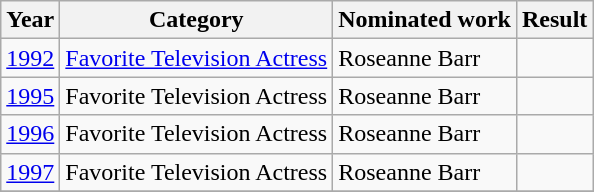<table class="wikitable">
<tr>
<th>Year</th>
<th>Category</th>
<th>Nominated work</th>
<th>Result</th>
</tr>
<tr>
<td><a href='#'>1992</a></td>
<td><a href='#'>Favorite Television Actress</a></td>
<td>Roseanne Barr</td>
<td></td>
</tr>
<tr>
<td><a href='#'>1995</a></td>
<td>Favorite Television Actress</td>
<td>Roseanne Barr</td>
<td></td>
</tr>
<tr>
<td><a href='#'>1996</a></td>
<td>Favorite Television Actress</td>
<td>Roseanne Barr</td>
<td></td>
</tr>
<tr>
<td><a href='#'>1997</a></td>
<td>Favorite Television Actress</td>
<td>Roseanne Barr</td>
<td></td>
</tr>
<tr>
</tr>
</table>
